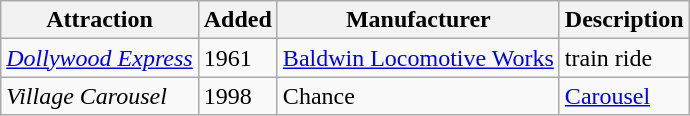<table class="wikitable sortable">
<tr>
<th scope="col">Attraction</th>
<th scope="col">Added</th>
<th scope="col">Manufacturer</th>
<th scope="col" class="unsortable">Description</th>
</tr>
<tr>
<td><em><a href='#'>Dollywood Express</a></em></td>
<td>1961</td>
<td><a href='#'>Baldwin Locomotive Works</a></td>
<td>train ride</td>
</tr>
<tr>
<td><em>Village Carousel</em></td>
<td>1998</td>
<td>Chance</td>
<td><a href='#'>Carousel</a></td>
</tr>
</table>
